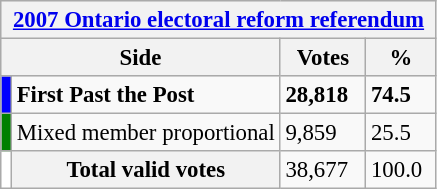<table class="wikitable" style="font-size: 95%; clear:both">
<tr style="background-color:#E9E9E9">
<th colspan=4><a href='#'>2007 Ontario electoral reform referendum</a></th>
</tr>
<tr style="background-color:#E9E9E9">
<th colspan=2 style="width: 130px">Side</th>
<th style="width: 50px">Votes</th>
<th style="width: 40px">%</th>
</tr>
<tr>
<td bgcolor="blue"></td>
<td><strong>First Past the Post</strong></td>
<td><strong>28,818</strong></td>
<td><strong>74.5</strong></td>
</tr>
<tr>
<td bgcolor="green"></td>
<td>Mixed member proportional</td>
<td>9,859</td>
<td>25.5</td>
</tr>
<tr>
<td bgcolor="white"></td>
<th>Total valid votes</th>
<td>38,677</td>
<td>100.0</td>
</tr>
</table>
